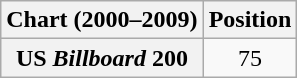<table class="wikitable sortable plainrowheaders" style="text-align:center;">
<tr>
<th scope="col">Chart (2000–2009)</th>
<th scope="col">Position</th>
</tr>
<tr>
<th scope="row">US <em>Billboard</em> 200</th>
<td>75</td>
</tr>
</table>
